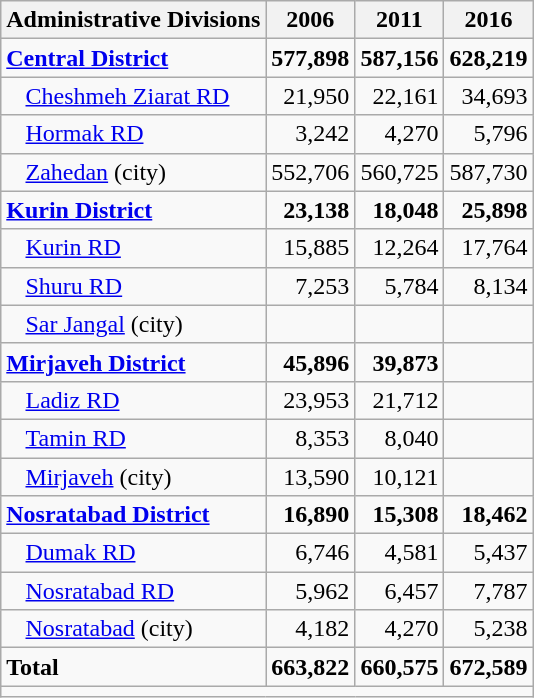<table class="wikitable">
<tr>
<th>Administrative Divisions</th>
<th>2006</th>
<th>2011</th>
<th>2016</th>
</tr>
<tr>
<td><strong><a href='#'>Central District</a></strong></td>
<td style="text-align: right;"><strong>577,898</strong></td>
<td style="text-align: right;"><strong>587,156</strong></td>
<td style="text-align: right;"><strong>628,219</strong></td>
</tr>
<tr>
<td style="padding-left: 1em;"><a href='#'>Cheshmeh Ziarat RD</a></td>
<td style="text-align: right;">21,950</td>
<td style="text-align: right;">22,161</td>
<td style="text-align: right;">34,693</td>
</tr>
<tr>
<td style="padding-left: 1em;"><a href='#'>Hormak RD</a></td>
<td style="text-align: right;">3,242</td>
<td style="text-align: right;">4,270</td>
<td style="text-align: right;">5,796</td>
</tr>
<tr>
<td style="padding-left: 1em;"><a href='#'>Zahedan</a> (city)</td>
<td style="text-align: right;">552,706</td>
<td style="text-align: right;">560,725</td>
<td style="text-align: right;">587,730</td>
</tr>
<tr>
<td><strong><a href='#'>Kurin District</a></strong></td>
<td style="text-align: right;"><strong>23,138</strong></td>
<td style="text-align: right;"><strong>18,048</strong></td>
<td style="text-align: right;"><strong>25,898</strong></td>
</tr>
<tr>
<td style="padding-left: 1em;"><a href='#'>Kurin RD</a></td>
<td style="text-align: right;">15,885</td>
<td style="text-align: right;">12,264</td>
<td style="text-align: right;">17,764</td>
</tr>
<tr>
<td style="padding-left: 1em;"><a href='#'>Shuru RD</a></td>
<td style="text-align: right;">7,253</td>
<td style="text-align: right;">5,784</td>
<td style="text-align: right;">8,134</td>
</tr>
<tr>
<td style="padding-left: 1em;"><a href='#'>Sar Jangal</a> (city)</td>
<td style="text-align: right;"></td>
<td style="text-align: right;"></td>
<td style="text-align: right;"></td>
</tr>
<tr>
<td><strong><a href='#'>Mirjaveh District</a></strong></td>
<td style="text-align: right;"><strong>45,896</strong></td>
<td style="text-align: right;"><strong>39,873</strong></td>
<td style="text-align: right;"></td>
</tr>
<tr>
<td style="padding-left: 1em;"><a href='#'>Ladiz RD</a></td>
<td style="text-align: right;">23,953</td>
<td style="text-align: right;">21,712</td>
<td style="text-align: right;"></td>
</tr>
<tr>
<td style="padding-left: 1em;"><a href='#'>Tamin RD</a></td>
<td style="text-align: right;">8,353</td>
<td style="text-align: right;">8,040</td>
<td style="text-align: right;"></td>
</tr>
<tr>
<td style="padding-left: 1em;"><a href='#'>Mirjaveh</a> (city)</td>
<td style="text-align: right;">13,590</td>
<td style="text-align: right;">10,121</td>
<td style="text-align: right;"></td>
</tr>
<tr>
<td><strong><a href='#'>Nosratabad District</a></strong></td>
<td style="text-align: right;"><strong>16,890</strong></td>
<td style="text-align: right;"><strong>15,308</strong></td>
<td style="text-align: right;"><strong>18,462</strong></td>
</tr>
<tr>
<td style="padding-left: 1em;"><a href='#'>Dumak RD</a></td>
<td style="text-align: right;">6,746</td>
<td style="text-align: right;">4,581</td>
<td style="text-align: right;">5,437</td>
</tr>
<tr>
<td style="padding-left: 1em;"><a href='#'>Nosratabad RD</a></td>
<td style="text-align: right;">5,962</td>
<td style="text-align: right;">6,457</td>
<td style="text-align: right;">7,787</td>
</tr>
<tr>
<td style="padding-left: 1em;"><a href='#'>Nosratabad</a> (city)</td>
<td style="text-align: right;">4,182</td>
<td style="text-align: right;">4,270</td>
<td style="text-align: right;">5,238</td>
</tr>
<tr>
<td><strong>Total</strong></td>
<td style="text-align: right;"><strong>663,822</strong></td>
<td style="text-align: right;"><strong>660,575</strong></td>
<td style="text-align: right;"><strong>672,589</strong></td>
</tr>
<tr>
<td colspan=4></td>
</tr>
</table>
